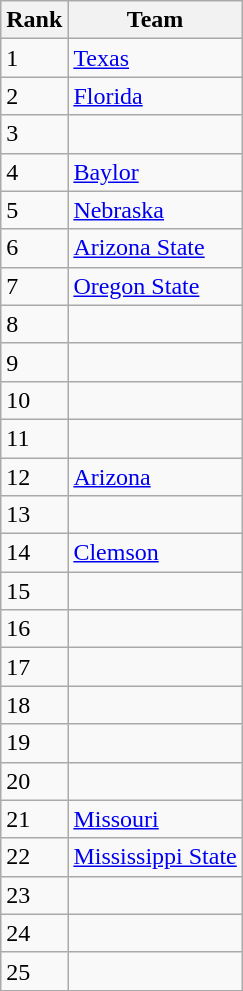<table class=wikitable>
<tr>
<th>Rank</th>
<th>Team</th>
</tr>
<tr>
<td>1</td>
<td><a href='#'>Texas</a></td>
</tr>
<tr>
<td>2</td>
<td><a href='#'>Florida</a></td>
</tr>
<tr>
<td>3</td>
<td></td>
</tr>
<tr>
<td>4</td>
<td><a href='#'>Baylor</a></td>
</tr>
<tr>
<td>5</td>
<td><a href='#'>Nebraska</a></td>
</tr>
<tr>
<td>6</td>
<td><a href='#'>Arizona State</a></td>
</tr>
<tr>
<td>7</td>
<td><a href='#'>Oregon State</a></td>
</tr>
<tr>
<td>8</td>
<td></td>
</tr>
<tr>
<td>9</td>
<td></td>
</tr>
<tr>
<td>10</td>
<td></td>
</tr>
<tr>
<td>11</td>
<td></td>
</tr>
<tr>
<td>12</td>
<td><a href='#'>Arizona</a></td>
</tr>
<tr>
<td>13</td>
<td></td>
</tr>
<tr>
<td>14</td>
<td><a href='#'>Clemson</a></td>
</tr>
<tr>
<td>15</td>
<td></td>
</tr>
<tr>
<td>16</td>
<td></td>
</tr>
<tr>
<td>17</td>
<td></td>
</tr>
<tr>
<td>18</td>
<td></td>
</tr>
<tr>
<td>19</td>
<td></td>
</tr>
<tr>
<td>20</td>
<td></td>
</tr>
<tr>
<td>21</td>
<td><a href='#'>Missouri</a></td>
</tr>
<tr>
<td>22</td>
<td><a href='#'>Mississippi State</a></td>
</tr>
<tr>
<td>23</td>
<td></td>
</tr>
<tr>
<td>24</td>
<td></td>
</tr>
<tr>
<td>25</td>
<td></td>
</tr>
</table>
